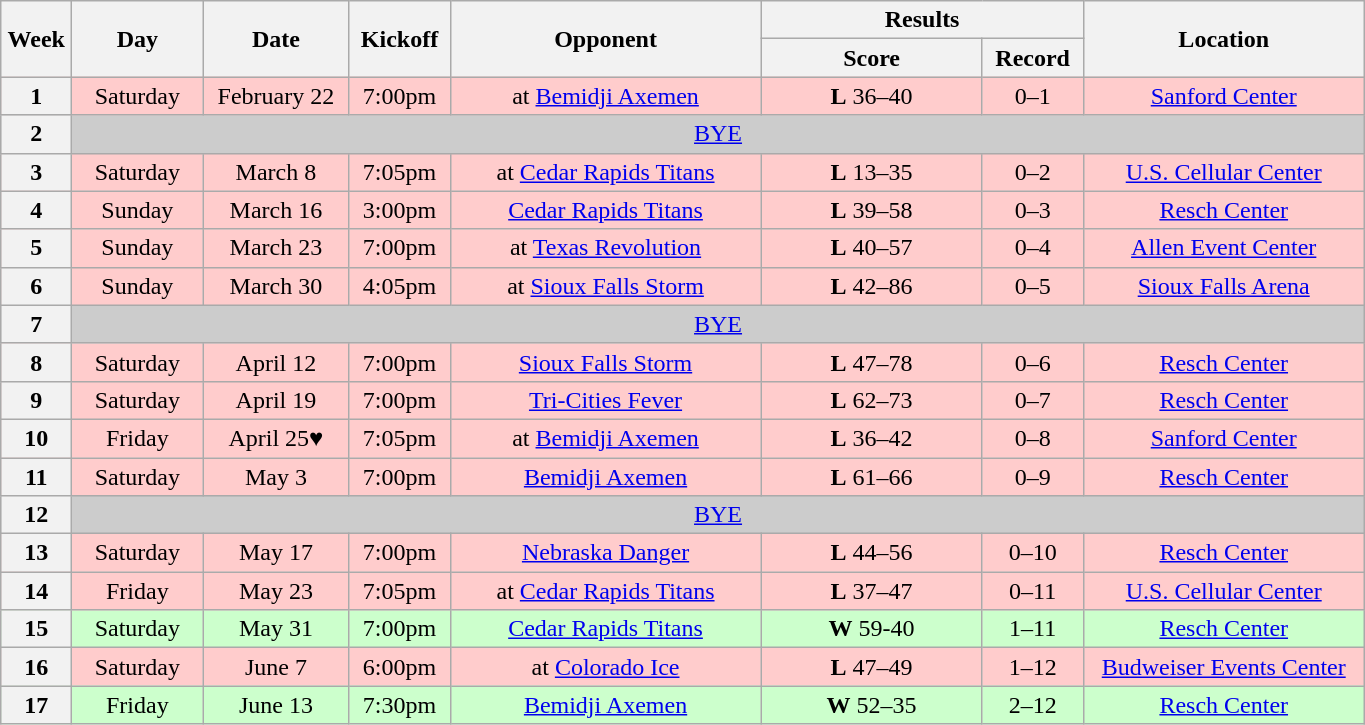<table class="wikitable">
<tr>
<th rowspan="2" width="40">Week</th>
<th rowspan="2" width="80">Day</th>
<th rowspan="2" width="90">Date</th>
<th rowspan="2" width="60">Kickoff</th>
<th rowspan="2" width="200">Opponent</th>
<th colspan="2" width="200">Results</th>
<th rowspan="2" width="180">Location</th>
</tr>
<tr>
<th width="140">Score</th>
<th width="60">Record</th>
</tr>
<tr align="center" bgcolor="#FFCCCC">
<th>1</th>
<td>Saturday</td>
<td>February 22</td>
<td>7:00pm</td>
<td>at <a href='#'>Bemidji Axemen</a></td>
<td><strong>L</strong> 36–40</td>
<td>0–1</td>
<td><a href='#'>Sanford Center</a></td>
</tr>
<tr align="center" bgcolor="#CCCCCC">
<th>2</th>
<td colSpan=7><a href='#'>BYE</a></td>
</tr>
<tr align="center" bgcolor="#FFCCCC">
<th>3</th>
<td>Saturday</td>
<td>March 8</td>
<td>7:05pm</td>
<td>at <a href='#'>Cedar Rapids Titans</a></td>
<td><strong>L</strong> 13–35</td>
<td>0–2</td>
<td><a href='#'>U.S. Cellular Center</a></td>
</tr>
<tr align="center" bgcolor="#FFCCCC">
<th>4</th>
<td>Sunday</td>
<td>March 16</td>
<td>3:00pm</td>
<td><a href='#'>Cedar Rapids Titans</a></td>
<td><strong>L</strong> 39–58</td>
<td>0–3</td>
<td><a href='#'>Resch Center</a></td>
</tr>
<tr align="center" bgcolor="#FFCCCC">
<th>5</th>
<td>Sunday</td>
<td>March 23</td>
<td>7:00pm</td>
<td>at <a href='#'>Texas Revolution</a></td>
<td><strong>L</strong> 40–57</td>
<td>0–4</td>
<td><a href='#'>Allen Event Center</a></td>
</tr>
<tr align="center" bgcolor="#FFCCCC">
<th>6</th>
<td>Sunday</td>
<td>March 30</td>
<td>4:05pm</td>
<td>at <a href='#'>Sioux Falls Storm</a></td>
<td><strong>L</strong> 42–86</td>
<td>0–5</td>
<td><a href='#'>Sioux Falls Arena</a></td>
</tr>
<tr align="center" bgcolor="#CCCCCC">
<th>7</th>
<td colSpan=7><a href='#'>BYE</a></td>
</tr>
<tr align="center" bgcolor="#FFCCCC">
<th>8</th>
<td>Saturday</td>
<td>April 12</td>
<td>7:00pm</td>
<td><a href='#'>Sioux Falls Storm</a></td>
<td><strong>L</strong> 47–78</td>
<td>0–6</td>
<td><a href='#'>Resch Center</a></td>
</tr>
<tr align="center" bgcolor="#FFCCCC">
<th>9</th>
<td>Saturday</td>
<td>April 19</td>
<td>7:00pm</td>
<td><a href='#'>Tri-Cities Fever</a></td>
<td><strong>L</strong> 62–73</td>
<td>0–7</td>
<td><a href='#'>Resch Center</a></td>
</tr>
<tr align="center" bgcolor="#FFCCCC">
<th>10</th>
<td>Friday</td>
<td>April 25♥</td>
<td>7:05pm</td>
<td>at <a href='#'>Bemidji Axemen</a></td>
<td><strong>L</strong> 36–42</td>
<td>0–8</td>
<td><a href='#'>Sanford Center</a></td>
</tr>
<tr align="center" bgcolor="#FFCCCC">
<th>11</th>
<td>Saturday</td>
<td>May 3</td>
<td>7:00pm</td>
<td><a href='#'>Bemidji Axemen</a></td>
<td><strong>L</strong> 61–66</td>
<td>0–9</td>
<td><a href='#'>Resch Center</a></td>
</tr>
<tr align="center" bgcolor="#CCCCCC">
<th>12</th>
<td colSpan=7><a href='#'>BYE</a></td>
</tr>
<tr align="center" bgcolor="#FFCCCC">
<th>13</th>
<td>Saturday</td>
<td>May 17</td>
<td>7:00pm</td>
<td><a href='#'>Nebraska Danger</a></td>
<td><strong>L</strong> 44–56</td>
<td>0–10</td>
<td><a href='#'>Resch Center</a></td>
</tr>
<tr align="center" bgcolor="#FFCCCC">
<th>14</th>
<td>Friday</td>
<td>May 23</td>
<td>7:05pm</td>
<td>at <a href='#'>Cedar Rapids Titans</a></td>
<td><strong>L</strong> 37–47</td>
<td>0–11</td>
<td><a href='#'>U.S. Cellular Center</a></td>
</tr>
<tr align="center" bgcolor="#CCFFCC">
<th>15</th>
<td>Saturday</td>
<td>May 31</td>
<td>7:00pm</td>
<td><a href='#'>Cedar Rapids Titans</a></td>
<td><strong>W</strong> 59-40</td>
<td>1–11</td>
<td><a href='#'>Resch Center</a></td>
</tr>
<tr align="center" bgcolor="#FFCCCC">
<th>16</th>
<td>Saturday</td>
<td>June 7</td>
<td>6:00pm</td>
<td>at <a href='#'>Colorado Ice</a></td>
<td><strong>L</strong> 47–49</td>
<td>1–12</td>
<td><a href='#'>Budweiser Events Center</a></td>
</tr>
<tr align="center" bgcolor="#CCFFCC">
<th>17</th>
<td>Friday</td>
<td>June 13</td>
<td>7:30pm</td>
<td><a href='#'>Bemidji Axemen</a></td>
<td><strong>W</strong> 52–35</td>
<td>2–12</td>
<td><a href='#'>Resch Center</a></td>
</tr>
</table>
